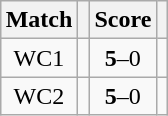<table class="wikitable" style="font-size: 100%; margin: 1em auto 1em auto;">
<tr>
<th>Match</th>
<th></th>
<th>Score</th>
<th></th>
</tr>
<tr>
<td align="center">WC1</td>
<td><strong></strong></td>
<td align="center"><strong>5</strong>–0</td>
<td></td>
</tr>
<tr>
<td align="center">WC2</td>
<td><strong></strong></td>
<td align="center"><strong>5</strong>–0</td>
<td></td>
</tr>
</table>
